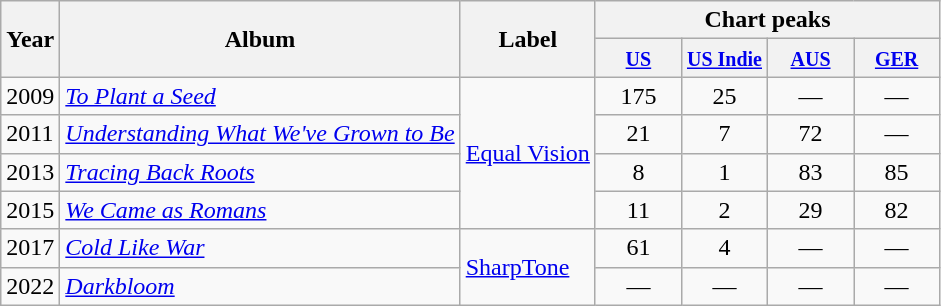<table class="wikitable">
<tr>
<th rowspan="2">Year</th>
<th rowspan="2">Album</th>
<th rowspan="2">Label</th>
<th colspan="4">Chart peaks</th>
</tr>
<tr>
<th style="width:50px;"><small><a href='#'>US</a></small></th>
<th style="width:50px;"><small><a href='#'>US Indie</a></small></th>
<th style="width:50px;"><small><a href='#'>AUS</a></small></th>
<th style="width:50px;"><small><a href='#'>GER</a></small></th>
</tr>
<tr>
<td>2009</td>
<td><em><a href='#'>To Plant a Seed</a></em></td>
<td rowspan="4"><a href='#'>Equal Vision</a></td>
<td style="text-align:center;">175</td>
<td style="text-align:center;">25</td>
<td style="text-align:center;">—</td>
<td style="text-align:center;">—</td>
</tr>
<tr>
<td>2011</td>
<td><em><a href='#'>Understanding What We've Grown to Be</a></em></td>
<td style="text-align:center;">21</td>
<td style="text-align:center;">7</td>
<td style="text-align:center;">72</td>
<td style="text-align:center;">—</td>
</tr>
<tr>
<td>2013</td>
<td><em><a href='#'>Tracing Back Roots</a></em></td>
<td style="text-align:center;">8</td>
<td style="text-align:center;">1</td>
<td style="text-align:center;">83</td>
<td style="text-align:center;">85</td>
</tr>
<tr>
<td>2015</td>
<td><em><a href='#'>We Came as Romans</a></em></td>
<td style="text-align:center;">11</td>
<td style="text-align:center;">2</td>
<td style="text-align:center;">29</td>
<td style="text-align:center;">82</td>
</tr>
<tr>
<td>2017</td>
<td><em><a href='#'>Cold Like War</a></em></td>
<td rowspan="2"><a href='#'>SharpTone</a></td>
<td style="text-align:center;">61</td>
<td style="text-align:center;">4</td>
<td style="text-align:center;">—</td>
<td style="text-align:center;">—</td>
</tr>
<tr>
<td>2022</td>
<td><em><a href='#'>Darkbloom</a></em></td>
<td style="text-align:center;">—</td>
<td style="text-align:center;">—</td>
<td style="text-align:center;">—</td>
<td style="text-align:center;">—</td>
</tr>
</table>
